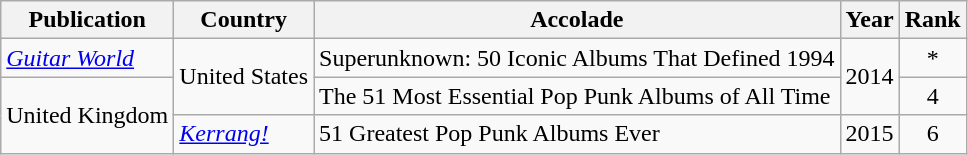<table class="wikitable">
<tr>
<th>Publication</th>
<th>Country</th>
<th>Accolade</th>
<th>Year</th>
<th>Rank</th>
</tr>
<tr>
<td><em><a href='#'>Guitar World</a></em></td>
<td rowspan="2">United States</td>
<td>Superunknown: 50 Iconic Albums That Defined 1994</td>
<td rowspan="2">2014</td>
<td style="text-align:center;">*</td>
</tr>
<tr |>
<td rowspan="2">United Kingdom</td>
<td>The 51 Most Essential Pop Punk Albums of All Time</td>
<td style="text-align:center;">4</td>
</tr>
<tr>
<td><em><a href='#'>Kerrang!</a></em></td>
<td>51 Greatest Pop Punk Albums Ever</td>
<td>2015</td>
<td style="text-align:center;">6</td>
</tr>
</table>
